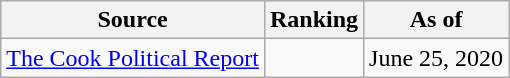<table class="wikitable" style="text-align:center">
<tr>
<th>Source</th>
<th>Ranking</th>
<th>As of</th>
</tr>
<tr>
<td><a href='#'>The Cook Political Report</a></td>
<td></td>
<td>June 25, 2020</td>
</tr>
</table>
